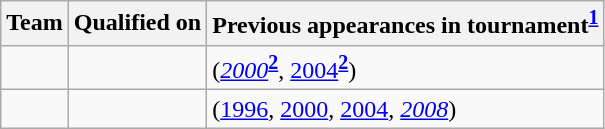<table class="wikitable sortable" style="text-align: left;">
<tr>
<th>Team</th>
<th>Qualified on</th>
<th>Previous appearances in tournament<sup><strong><a href='#'>1</a></strong></sup></th>
</tr>
<tr>
<td></td>
<td></td>
<td> (<em><a href='#'>2000</a></em><sup><strong><a href='#'>2</a></strong></sup>, <a href='#'>2004</a><sup><strong><a href='#'>2</a></strong></sup>)</td>
</tr>
<tr>
<td></td>
<td></td>
<td> (<a href='#'>1996</a>, <a href='#'>2000</a>, <a href='#'>2004</a>, <em><a href='#'>2008</a></em>)</td>
</tr>
</table>
